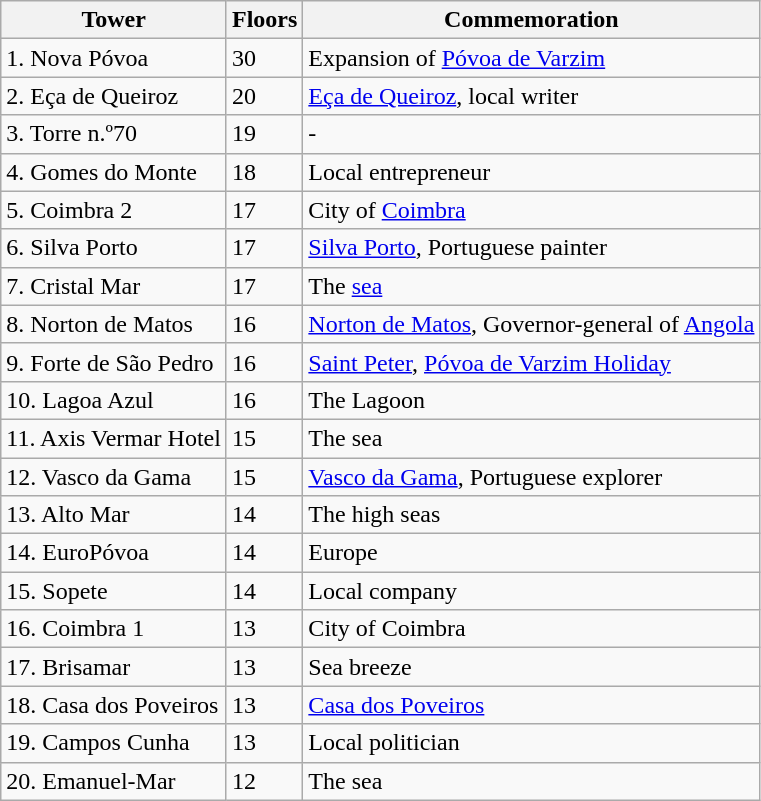<table class="wikitable">
<tr>
<th>Tower</th>
<th>Floors</th>
<th>Commemoration</th>
</tr>
<tr>
<td>1. Nova Póvoa</td>
<td>30</td>
<td>Expansion of <a href='#'>Póvoa de Varzim</a></td>
</tr>
<tr>
<td>2. Eça de Queiroz</td>
<td>20</td>
<td><a href='#'>Eça de Queiroz</a>, local writer</td>
</tr>
<tr>
<td>3. Torre n.º70</td>
<td>19</td>
<td>-</td>
</tr>
<tr>
<td>4. Gomes do Monte</td>
<td>18</td>
<td>Local entrepreneur</td>
</tr>
<tr>
<td>5. Coimbra 2</td>
<td>17</td>
<td>City of <a href='#'>Coimbra</a></td>
</tr>
<tr>
<td>6. Silva Porto</td>
<td>17</td>
<td><a href='#'>Silva Porto</a>, Portuguese painter</td>
</tr>
<tr>
<td>7. Cristal Mar</td>
<td>17</td>
<td>The <a href='#'>sea</a></td>
</tr>
<tr>
<td>8. Norton de Matos</td>
<td>16</td>
<td><a href='#'>Norton de Matos</a>, Governor-general of <a href='#'>Angola</a></td>
</tr>
<tr>
<td>9. Forte de São Pedro</td>
<td>16</td>
<td><a href='#'>Saint Peter</a>, <a href='#'>Póvoa de Varzim Holiday</a></td>
</tr>
<tr>
<td>10. Lagoa Azul</td>
<td>16</td>
<td>The Lagoon</td>
</tr>
<tr>
<td>11. Axis Vermar Hotel</td>
<td>15</td>
<td>The sea</td>
</tr>
<tr>
<td>12. Vasco da Gama</td>
<td>15</td>
<td><a href='#'>Vasco da Gama</a>, Portuguese explorer</td>
</tr>
<tr>
<td>13. Alto Mar</td>
<td>14</td>
<td>The high seas</td>
</tr>
<tr>
<td>14. EuroPóvoa</td>
<td>14</td>
<td>Europe</td>
</tr>
<tr>
<td>15. Sopete</td>
<td>14</td>
<td>Local company</td>
</tr>
<tr>
<td>16. Coimbra 1</td>
<td>13</td>
<td>City of Coimbra</td>
</tr>
<tr>
<td>17. Brisamar</td>
<td>13</td>
<td>Sea breeze</td>
</tr>
<tr>
<td>18. Casa dos Poveiros</td>
<td>13</td>
<td><a href='#'>Casa dos Poveiros</a></td>
</tr>
<tr>
<td>19. Campos Cunha</td>
<td>13</td>
<td>Local politician</td>
</tr>
<tr>
<td>20. Emanuel-Mar</td>
<td>12</td>
<td>The sea</td>
</tr>
</table>
